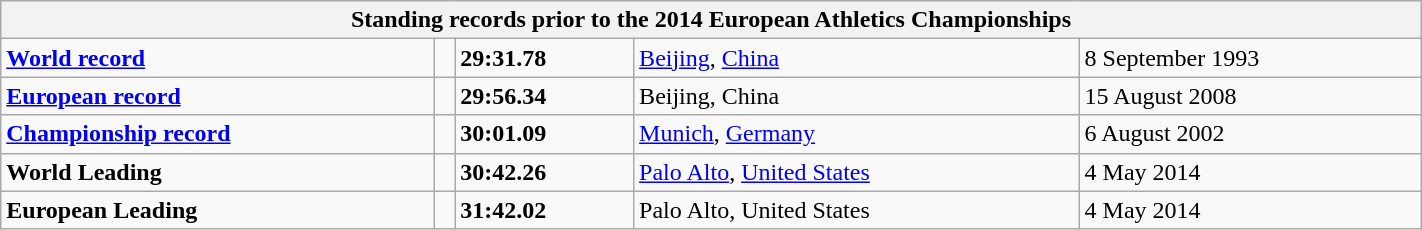<table class="wikitable" width=75%>
<tr>
<th colspan="5">Standing records prior to the 2014 European Athletics Championships</th>
</tr>
<tr>
<td><strong><a href='#'>World record</a></strong></td>
<td></td>
<td><strong>29:31.78</strong></td>
<td><a href='#'>Beijing</a>, <a href='#'>China</a></td>
<td>8 September 1993</td>
</tr>
<tr>
<td><strong><a href='#'>European record</a></strong></td>
<td></td>
<td><strong>29:56.34</strong></td>
<td>Beijing, China</td>
<td>15 August 2008</td>
</tr>
<tr>
<td><strong><a href='#'>Championship record</a></strong></td>
<td></td>
<td><strong>30:01.09</strong></td>
<td><a href='#'>Munich</a>, <a href='#'>Germany</a></td>
<td>6 August 2002</td>
</tr>
<tr>
<td><strong>World Leading</strong></td>
<td></td>
<td><strong>30:42.26</strong></td>
<td><a href='#'>Palo Alto</a>, <a href='#'>United States</a></td>
<td>4 May 2014</td>
</tr>
<tr>
<td><strong>European Leading</strong></td>
<td></td>
<td><strong>31:42.02</strong></td>
<td>Palo Alto, United States</td>
<td>4 May 2014</td>
</tr>
</table>
